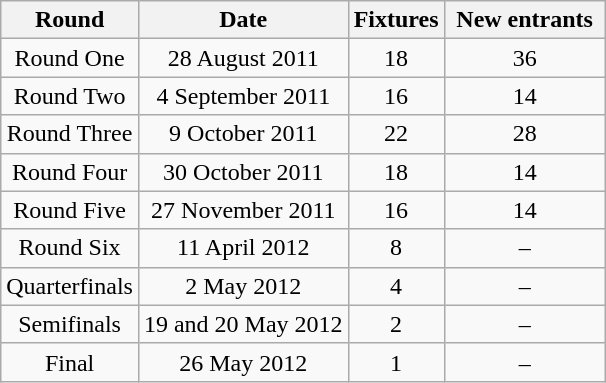<table class="wikitable">
<tr>
<th>Round</th>
<th>Date</th>
<th>Fixtures</th>
<th width=100>New entrants</th>
</tr>
<tr align=center>
<td>Round One</td>
<td>28 August 2011</td>
<td>18</td>
<td>36</td>
</tr>
<tr align=center>
<td>Round Two</td>
<td>4 September 2011</td>
<td>16</td>
<td>14</td>
</tr>
<tr align=center>
<td>Round Three</td>
<td>9 October 2011</td>
<td>22</td>
<td>28</td>
</tr>
<tr align=center>
<td>Round Four</td>
<td>30 October 2011</td>
<td>18</td>
<td>14</td>
</tr>
<tr align=center>
<td>Round Five</td>
<td>27 November 2011</td>
<td>16</td>
<td>14</td>
</tr>
<tr align=center>
<td>Round Six</td>
<td>11 April 2012</td>
<td>8</td>
<td>–</td>
</tr>
<tr align=center>
<td>Quarterfinals</td>
<td>2 May 2012</td>
<td>4</td>
<td>–</td>
</tr>
<tr align=center>
<td>Semifinals</td>
<td>19 and 20 May 2012</td>
<td>2</td>
<td>–</td>
</tr>
<tr align=center>
<td>Final</td>
<td>26 May 2012</td>
<td>1</td>
<td>–</td>
</tr>
</table>
